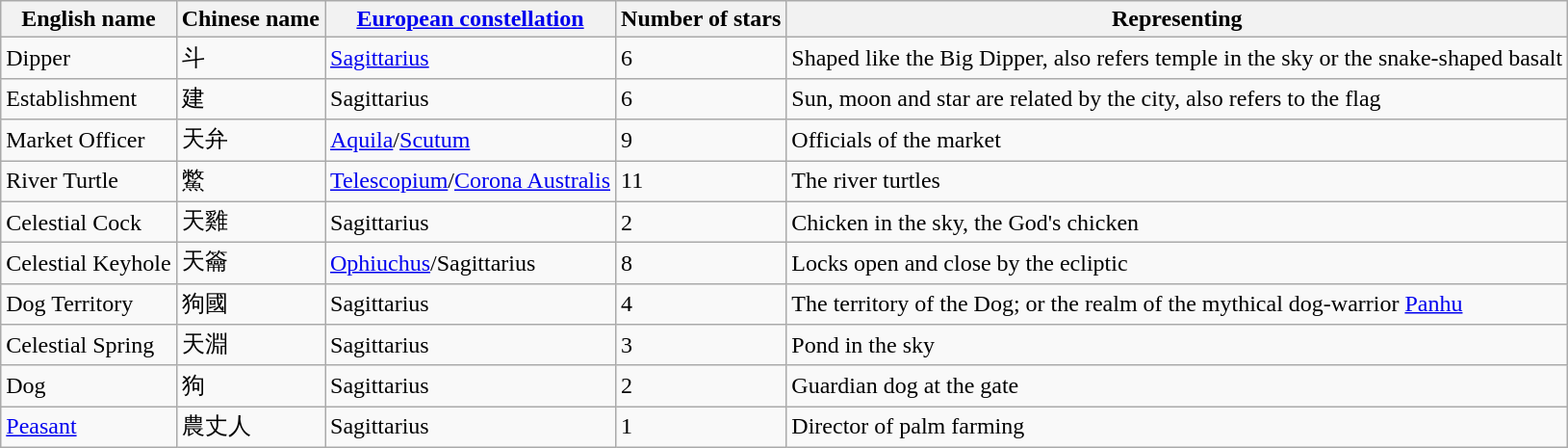<table class="wikitable">
<tr>
<th>English name</th>
<th>Chinese name</th>
<th><a href='#'>European constellation</a></th>
<th>Number of stars</th>
<th>Representing</th>
</tr>
<tr>
<td>Dipper</td>
<td>斗</td>
<td><a href='#'>Sagittarius</a></td>
<td>6</td>
<td>Shaped like the Big Dipper, also refers temple in the sky or the snake-shaped basalt</td>
</tr>
<tr>
<td>Establishment</td>
<td>建</td>
<td>Sagittarius</td>
<td>6</td>
<td>Sun, moon and star are related by the city, also refers to the flag</td>
</tr>
<tr>
<td>Market Officer</td>
<td>天弁</td>
<td><a href='#'>Aquila</a>/<a href='#'>Scutum</a></td>
<td>9</td>
<td>Officials of the market</td>
</tr>
<tr>
<td>River Turtle</td>
<td>鱉</td>
<td><a href='#'>Telescopium</a>/<a href='#'>Corona Australis</a></td>
<td>11</td>
<td>The river turtles</td>
</tr>
<tr>
<td>Celestial Cock</td>
<td>天雞</td>
<td>Sagittarius</td>
<td>2</td>
<td>Chicken in the sky, the God's chicken</td>
</tr>
<tr>
<td>Celestial Keyhole</td>
<td>天籥</td>
<td><a href='#'>Ophiuchus</a>/Sagittarius</td>
<td>8</td>
<td>Locks open and close by the ecliptic</td>
</tr>
<tr>
<td>Dog Territory</td>
<td>狗國</td>
<td>Sagittarius</td>
<td>4</td>
<td>The territory of the Dog; or the realm of the mythical dog-warrior <a href='#'>Panhu</a></td>
</tr>
<tr>
<td>Celestial Spring</td>
<td>天淵</td>
<td>Sagittarius</td>
<td>3</td>
<td>Pond in the sky</td>
</tr>
<tr>
<td>Dog</td>
<td>狗</td>
<td>Sagittarius</td>
<td>2</td>
<td>Guardian dog at the gate</td>
</tr>
<tr>
<td><a href='#'>Peasant</a></td>
<td>農丈人</td>
<td>Sagittarius</td>
<td>1</td>
<td>Director of palm farming</td>
</tr>
</table>
